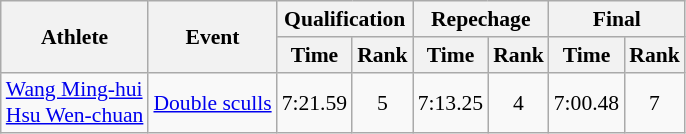<table class="wikitable" style="font-size:90%; text-align:center">
<tr>
<th rowspan="2">Athlete</th>
<th rowspan="2">Event</th>
<th colspan="2">Qualification</th>
<th colspan="2">Repechage</th>
<th colspan="2">Final</th>
</tr>
<tr>
<th>Time</th>
<th>Rank</th>
<th>Time</th>
<th>Rank</th>
<th>Time</th>
<th>Rank</th>
</tr>
<tr>
<td align="left"><a href='#'>Wang Ming-hui</a><br><a href='#'>Hsu Wen-chuan</a></td>
<td align="left"><a href='#'>Double sculls</a></td>
<td>7:21.59</td>
<td>5 <strong></strong></td>
<td>7:13.25</td>
<td>4 <strong></strong></td>
<td>7:00.48</td>
<td>7</td>
</tr>
</table>
